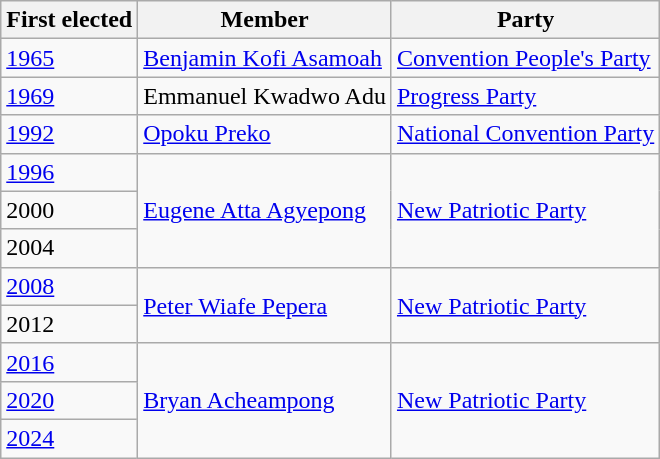<table class="wikitable">
<tr>
<th>First elected</th>
<th>Member</th>
<th>Party</th>
</tr>
<tr>
<td><a href='#'>1965</a></td>
<td><a href='#'>Benjamin Kofi Asamoah</a></td>
<td><a href='#'>Convention People's Party</a></td>
</tr>
<tr>
<td><a href='#'>1969</a></td>
<td>Emmanuel Kwadwo Adu</td>
<td><a href='#'>Progress Party</a></td>
</tr>
<tr>
<td><a href='#'>1992</a></td>
<td><a href='#'>Opoku Preko</a></td>
<td><a href='#'>National Convention Party</a></td>
</tr>
<tr>
<td><a href='#'>1996</a></td>
<td rowspan="3"><a href='#'>Eugene Atta Agyepong</a></td>
<td rowspan="3"><a href='#'>New Patriotic Party</a></td>
</tr>
<tr>
<td>2000</td>
</tr>
<tr>
<td>2004</td>
</tr>
<tr>
<td><a href='#'>2008</a></td>
<td rowspan="2"><a href='#'>Peter Wiafe Pepera</a></td>
<td rowspan="2"><a href='#'>New Patriotic Party</a></td>
</tr>
<tr>
<td>2012</td>
</tr>
<tr>
<td><a href='#'>2016</a></td>
<td rowspan="3"><a href='#'>Bryan Acheampong</a></td>
<td rowspan="3"><a href='#'>New Patriotic Party</a></td>
</tr>
<tr>
<td><a href='#'>2020</a></td>
</tr>
<tr>
<td><a href='#'>2024</a></td>
</tr>
</table>
